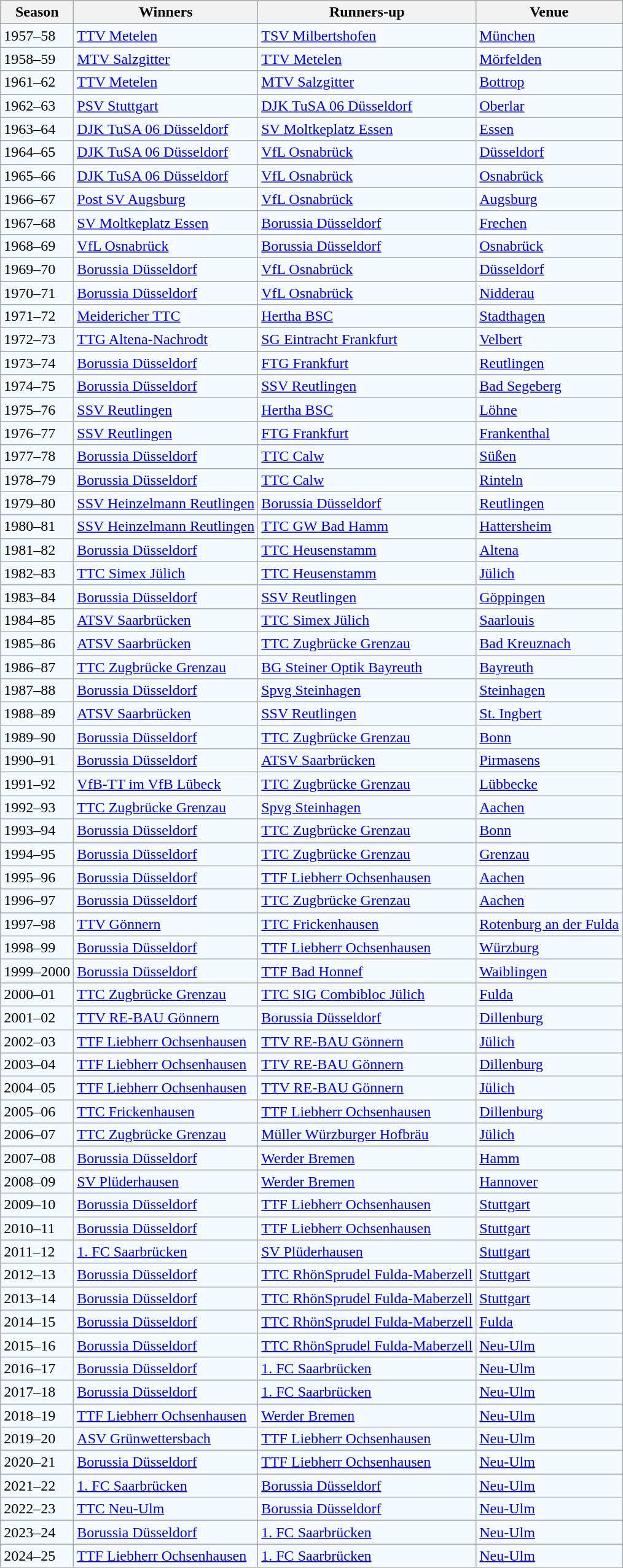<table class="wikitable zebra" style="background:#F5FAFF">
<tr class="hintergrundfarbe5">
<th>Season</th>
<th><strong>Winners</strong></th>
<th><strong>Runners-up</strong></th>
<th><strong>Venue</strong></th>
</tr>
<tr>
<td>1957–58</td>
<td><a href='#'>TTV Metelen</a></td>
<td><a href='#'>TSV Milbertshofen</a></td>
<td><a href='#'>München</a></td>
</tr>
<tr>
<td>1958–59</td>
<td><a href='#'>MTV Salzgitter</a></td>
<td><a href='#'>TTV Metelen</a></td>
<td><a href='#'>Mörfelden</a></td>
</tr>
<tr>
<td>1961–62</td>
<td><a href='#'>TTV Metelen</a></td>
<td><a href='#'>MTV Salzgitter</a></td>
<td><a href='#'>Bottrop</a></td>
</tr>
<tr>
<td>1962–63</td>
<td><a href='#'>PSV Stuttgart</a></td>
<td><a href='#'>DJK TuSA 06 Düsseldorf</a></td>
<td><a href='#'>Oberlar</a></td>
</tr>
<tr>
<td>1963–64</td>
<td><a href='#'>DJK TuSA 06 Düsseldorf</a></td>
<td><a href='#'>SV Moltkeplatz Essen</a></td>
<td><a href='#'>Essen</a></td>
</tr>
<tr>
<td>1964–65</td>
<td><a href='#'>DJK TuSA 06 Düsseldorf</a></td>
<td><a href='#'>VfL Osnabrück</a></td>
<td><a href='#'>Düsseldorf</a></td>
</tr>
<tr>
<td>1965–66</td>
<td><a href='#'>DJK TuSA 06 Düsseldorf</a></td>
<td><a href='#'>VfL Osnabrück</a></td>
<td><a href='#'>Osnabrück</a></td>
</tr>
<tr>
<td>1966–67</td>
<td><a href='#'>Post SV Augsburg</a></td>
<td><a href='#'>VfL Osnabrück</a></td>
<td><a href='#'>Augsburg</a></td>
</tr>
<tr>
<td>1967–68</td>
<td><a href='#'>SV Moltkeplatz Essen</a></td>
<td><a href='#'>Borussia Düsseldorf</a></td>
<td><a href='#'>Frechen</a></td>
</tr>
<tr>
<td>1968–69</td>
<td><a href='#'>VfL Osnabrück</a></td>
<td><a href='#'>Borussia Düsseldorf</a></td>
<td><a href='#'>Osnabrück</a></td>
</tr>
<tr>
<td>1969–70</td>
<td><a href='#'>Borussia Düsseldorf</a></td>
<td><a href='#'>VfL Osnabrück</a></td>
<td><a href='#'>Düsseldorf</a></td>
</tr>
<tr>
<td>1970–71</td>
<td><a href='#'>Borussia Düsseldorf</a></td>
<td><a href='#'>VfL Osnabrück</a></td>
<td><a href='#'>Nidderau</a></td>
</tr>
<tr>
<td>1971–72</td>
<td><a href='#'>Meidericher TTC</a></td>
<td><a href='#'>Hertha BSC</a></td>
<td><a href='#'>Stadthagen</a></td>
</tr>
<tr>
<td>1972–73</td>
<td><a href='#'>TTG Altena-Nachrodt</a></td>
<td><a href='#'>SG Eintracht Frankfurt</a></td>
<td><a href='#'>Velbert</a></td>
</tr>
<tr>
<td>1973–74</td>
<td><a href='#'>Borussia Düsseldorf</a></td>
<td><a href='#'>FTG Frankfurt</a></td>
<td><a href='#'>Reutlingen</a></td>
</tr>
<tr>
<td>1974–75</td>
<td><a href='#'>Borussia Düsseldorf</a></td>
<td><a href='#'>SSV Reutlingen</a></td>
<td><a href='#'>Bad Segeberg</a></td>
</tr>
<tr>
<td>1975–76</td>
<td><a href='#'>SSV Reutlingen</a></td>
<td><a href='#'>Hertha BSC</a></td>
<td><a href='#'>Löhne</a></td>
</tr>
<tr>
<td>1976–77</td>
<td><a href='#'>SSV Reutlingen</a></td>
<td><a href='#'>FTG Frankfurt</a></td>
<td><a href='#'>Frankenthal</a></td>
</tr>
<tr>
<td>1977–78</td>
<td><a href='#'>Borussia Düsseldorf</a></td>
<td><a href='#'>TTC Calw</a></td>
<td><a href='#'>Süßen</a></td>
</tr>
<tr>
<td>1978–79</td>
<td><a href='#'>Borussia Düsseldorf</a></td>
<td><a href='#'>TTC Calw</a></td>
<td><a href='#'>Rinteln</a></td>
</tr>
<tr>
<td>1979–80</td>
<td><a href='#'>SSV Heinzelmann Reutlingen</a></td>
<td><a href='#'>Borussia Düsseldorf</a></td>
<td><a href='#'>Reutlingen</a></td>
</tr>
<tr>
<td>1980–81</td>
<td><a href='#'>SSV Heinzelmann Reutlingen</a></td>
<td><a href='#'>TTC GW Bad Hamm</a></td>
<td><a href='#'>Hattersheim</a></td>
</tr>
<tr>
<td>1981–82</td>
<td><a href='#'>Borussia Düsseldorf</a></td>
<td><a href='#'>TTC Heusenstamm</a></td>
<td><a href='#'>Altena</a></td>
</tr>
<tr>
<td>1982–83</td>
<td><a href='#'>TTC Simex Jülich</a></td>
<td><a href='#'>TTC Heusenstamm</a></td>
<td><a href='#'>Jülich</a></td>
</tr>
<tr>
<td>1983–84</td>
<td><a href='#'>Borussia Düsseldorf</a></td>
<td><a href='#'>SSV Reutlingen</a></td>
<td><a href='#'>Göppingen</a></td>
</tr>
<tr>
<td>1984–85</td>
<td><a href='#'>ATSV Saarbrücken</a></td>
<td><a href='#'>TTC Simex Jülich</a></td>
<td><a href='#'>Saarlouis</a></td>
</tr>
<tr>
<td>1985–86</td>
<td><a href='#'>ATSV Saarbrücken</a></td>
<td><a href='#'>TTC Zugbrücke Grenzau</a></td>
<td><a href='#'>Bad Kreuznach</a></td>
</tr>
<tr>
<td>1986–87</td>
<td><a href='#'>TTC Zugbrücke Grenzau</a></td>
<td><a href='#'>BG Steiner Optik Bayreuth</a></td>
<td><a href='#'>Bayreuth</a></td>
</tr>
<tr>
<td>1987–88</td>
<td><a href='#'>Borussia Düsseldorf</a></td>
<td><a href='#'>Spvg Steinhagen</a></td>
<td><a href='#'>Steinhagen</a></td>
</tr>
<tr>
<td>1988–89</td>
<td><a href='#'>ATSV Saarbrücken</a></td>
<td><a href='#'>SSV Reutlingen</a></td>
<td><a href='#'>St. Ingbert</a></td>
</tr>
<tr>
<td>1989–90</td>
<td><a href='#'>Borussia Düsseldorf</a></td>
<td><a href='#'>TTC Zugbrücke Grenzau</a></td>
<td><a href='#'>Bonn</a></td>
</tr>
<tr>
<td>1990–91</td>
<td><a href='#'>Borussia Düsseldorf</a></td>
<td><a href='#'>ATSV Saarbrücken</a></td>
<td><a href='#'>Pirmasens</a></td>
</tr>
<tr>
<td>1991–92</td>
<td><a href='#'>VfB-TT im VfB Lübeck</a></td>
<td><a href='#'>TTC Zugbrücke Grenzau</a></td>
<td><a href='#'>Lübbecke</a></td>
</tr>
<tr>
<td>1992–93</td>
<td><a href='#'>TTC Zugbrücke Grenzau</a></td>
<td><a href='#'>Spvg Steinhagen</a></td>
<td><a href='#'>Aachen</a></td>
</tr>
<tr>
<td>1993–94</td>
<td><a href='#'>Borussia Düsseldorf</a></td>
<td><a href='#'>TTC Zugbrücke Grenzau</a></td>
<td><a href='#'>Bonn</a></td>
</tr>
<tr>
<td>1994–95</td>
<td><a href='#'>Borussia Düsseldorf</a></td>
<td><a href='#'>TTC Zugbrücke Grenzau</a></td>
<td><a href='#'>Grenzau</a></td>
</tr>
<tr>
<td>1995–96</td>
<td><a href='#'>Borussia Düsseldorf</a></td>
<td><a href='#'>TTF Liebherr Ochsenhausen</a></td>
<td><a href='#'>Aachen</a></td>
</tr>
<tr>
<td>1996–97</td>
<td><a href='#'>Borussia Düsseldorf</a></td>
<td><a href='#'>TTC Zugbrücke Grenzau</a></td>
<td><a href='#'>Aachen</a></td>
</tr>
<tr>
<td>1997–98</td>
<td><a href='#'>TTV Gönnern</a></td>
<td><a href='#'>TTC Frickenhausen</a></td>
<td><a href='#'>Rotenburg an der Fulda</a></td>
</tr>
<tr>
<td>1998–99</td>
<td><a href='#'>Borussia Düsseldorf</a></td>
<td><a href='#'>TTF Liebherr Ochsenhausen</a></td>
<td><a href='#'>Würzburg</a></td>
</tr>
<tr>
<td>1999–2000</td>
<td><a href='#'>Borussia Düsseldorf</a></td>
<td><a href='#'>TTF Bad Honnef</a></td>
<td><a href='#'>Waiblingen</a></td>
</tr>
<tr>
<td>2000–01</td>
<td><a href='#'>TTC Zugbrücke Grenzau</a></td>
<td><a href='#'>TTC SIG Combibloc Jülich</a></td>
<td><a href='#'>Fulda</a></td>
</tr>
<tr>
<td>2001–02</td>
<td><a href='#'>TTV RE-BAU Gönnern</a></td>
<td><a href='#'>Borussia Düsseldorf</a></td>
<td><a href='#'>Dillenburg</a></td>
</tr>
<tr>
<td>2002–03</td>
<td><a href='#'>TTF Liebherr Ochsenhausen</a></td>
<td><a href='#'>TTV RE-BAU Gönnern</a></td>
<td><a href='#'>Jülich</a></td>
</tr>
<tr>
<td>2003–04</td>
<td><a href='#'>TTF Liebherr Ochsenhausen</a></td>
<td><a href='#'>TTV RE-BAU Gönnern</a></td>
<td><a href='#'>Dillenburg</a></td>
</tr>
<tr>
<td>2004–05</td>
<td><a href='#'>TTF Liebherr Ochsenhausen</a></td>
<td><a href='#'>TTV RE-BAU Gönnern</a></td>
<td><a href='#'>Jülich</a></td>
</tr>
<tr>
<td>2005–06</td>
<td><a href='#'>TTC Frickenhausen</a></td>
<td><a href='#'>TTF Liebherr Ochsenhausen</a></td>
<td><a href='#'>Dillenburg</a></td>
</tr>
<tr>
<td>2006–07</td>
<td><a href='#'>TTC Zugbrücke Grenzau</a></td>
<td><a href='#'>Müller Würzburger Hofbräu</a></td>
<td><a href='#'>Jülich</a></td>
</tr>
<tr>
<td>2007–08</td>
<td><a href='#'>Borussia Düsseldorf</a></td>
<td><a href='#'>Werder Bremen</a></td>
<td><a href='#'>Hamm</a></td>
</tr>
<tr>
<td>2008–09</td>
<td><a href='#'>SV Plüderhausen</a></td>
<td><a href='#'>Werder Bremen</a></td>
<td><a href='#'>Hannover</a></td>
</tr>
<tr>
<td>2009–10</td>
<td><a href='#'>Borussia Düsseldorf</a></td>
<td><a href='#'>TTF Liebherr Ochsenhausen</a></td>
<td><a href='#'>Stuttgart</a></td>
</tr>
<tr>
<td>2010–11</td>
<td><a href='#'>Borussia Düsseldorf</a></td>
<td><a href='#'>TTF Liebherr Ochsenhausen</a></td>
<td><a href='#'>Stuttgart</a></td>
</tr>
<tr>
<td>2011–12</td>
<td><a href='#'>1. FC Saarbrücken</a></td>
<td><a href='#'>SV Plüderhausen</a></td>
<td><a href='#'>Stuttgart</a></td>
</tr>
<tr>
<td>2012–13</td>
<td><a href='#'>Borussia Düsseldorf</a></td>
<td><a href='#'>TTC RhönSprudel Fulda-Maberzell</a></td>
<td><a href='#'>Stuttgart</a></td>
</tr>
<tr>
<td>2013–14</td>
<td><a href='#'>Borussia Düsseldorf</a></td>
<td><a href='#'>TTC RhönSprudel Fulda-Maberzell</a></td>
<td><a href='#'>Stuttgart</a></td>
</tr>
<tr>
<td>2014–15</td>
<td><a href='#'>Borussia Düsseldorf</a></td>
<td><a href='#'>TTC RhönSprudel Fulda-Maberzell</a></td>
<td><a href='#'>Fulda</a></td>
</tr>
<tr>
<td>2015–16</td>
<td><a href='#'>Borussia Düsseldorf</a></td>
<td><a href='#'>TTC RhönSprudel Fulda-Maberzell</a></td>
<td><a href='#'>Neu-Ulm</a></td>
</tr>
<tr>
<td>2016–17</td>
<td><a href='#'>Borussia Düsseldorf</a></td>
<td><a href='#'>1. FC Saarbrücken</a></td>
<td><a href='#'>Neu-Ulm</a></td>
</tr>
<tr>
<td>2017–18</td>
<td><a href='#'>Borussia Düsseldorf</a></td>
<td><a href='#'>1. FC Saarbrücken</a></td>
<td><a href='#'>Neu-Ulm</a></td>
</tr>
<tr>
<td>2018–19</td>
<td><a href='#'>TTF Liebherr Ochsenhausen</a></td>
<td><a href='#'>Werder Bremen</a></td>
<td><a href='#'>Neu-Ulm</a></td>
</tr>
<tr>
<td>2019–20</td>
<td><a href='#'>ASV Grünwettersbach</a></td>
<td><a href='#'>TTF Liebherr Ochsenhausen</a></td>
<td><a href='#'>Neu-Ulm</a></td>
</tr>
<tr>
<td>2020–21</td>
<td><a href='#'>Borussia Düsseldorf</a></td>
<td><a href='#'>TTF Liebherr Ochsenhausen</a></td>
<td><a href='#'>Neu-Ulm</a></td>
</tr>
<tr>
<td>2021–22</td>
<td><a href='#'>1. FC Saarbrücken</a></td>
<td><a href='#'>Borussia Düsseldorf</a></td>
<td><a href='#'>Neu-Ulm</a></td>
</tr>
<tr>
<td>2022–23</td>
<td><a href='#'>TTC Neu-Ulm</a></td>
<td><a href='#'>Borussia Düsseldorf</a></td>
<td><a href='#'>Neu-Ulm</a></td>
</tr>
<tr>
<td>2023–24</td>
<td><a href='#'>Borussia Düsseldorf</a></td>
<td><a href='#'>1. FC Saarbrücken</a></td>
<td><a href='#'>Neu-Ulm</a></td>
</tr>
<tr>
<td>2024–25</td>
<td><a href='#'>TTF Liebherr Ochsenhausen</a></td>
<td><a href='#'>1. FC Saarbrücken</a></td>
<td><a href='#'>Neu-Ulm</a></td>
</tr>
</table>
